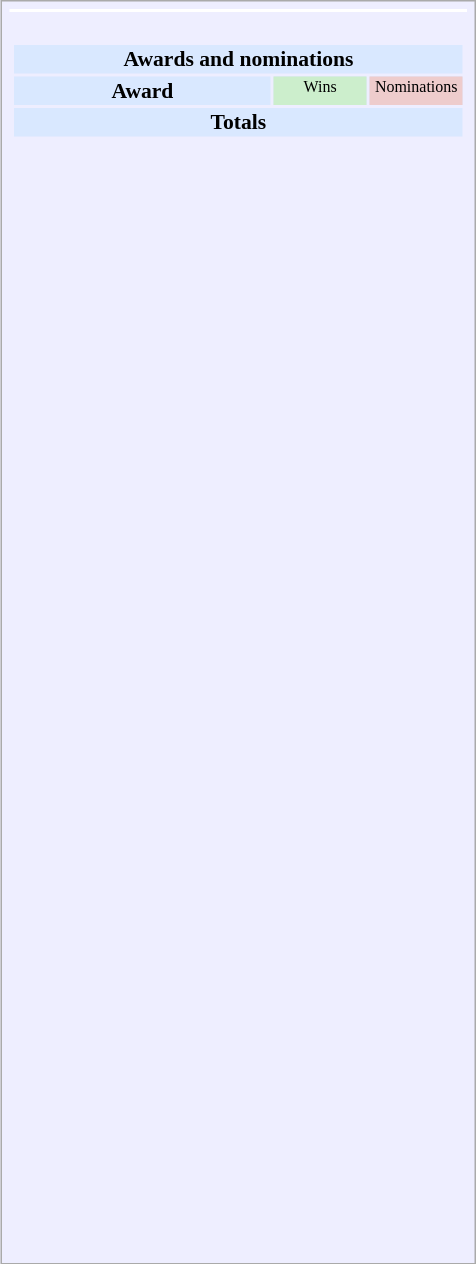<table class="infobox" style="width:22em; text-align:left; font-size:90%; vertical-align:middle; background:#eef;">
<tr style="background:white;">
<td colspan="2" style="text-align:center;"></td>
</tr>
<tr>
<td colspan="3" style="text-align:center;"><br><table class="collapsible collapsed" style="width:100%;">
<tr>
<th colspan="3" style="background:#d9e8ff; text-align:center;">Awards and nominations</th>
</tr>
<tr style="background:#d9e8ff; text-align:center;">
<th style="vertical-align: middle;">Award</th>
<td style="background:#cec; font-size:8pt; width:60px;">Wins</td>
<td style="background:#ecc; font-size:8pt; width:60px;">Nominations</td>
</tr>
<tr style="background:#d9e8ff;">
<td colspan="3" style="text-align:center;"><strong>Totals</strong></td>
</tr>
<tr>
<td align=center><br></td>
<td></td>
<td></td>
</tr>
<tr>
<td align=center><br></td>
<td></td>
<td></td>
</tr>
<tr>
<td align=center><br></td>
<td></td>
<td></td>
</tr>
<tr>
<td align=center><br></td>
<td></td>
<td></td>
</tr>
<tr>
<td align=center><br></td>
<td></td>
<td></td>
</tr>
<tr>
<td align=center><br></td>
<td></td>
<td></td>
</tr>
<tr>
<td align=center><br></td>
<td></td>
<td></td>
</tr>
<tr>
<td align=center><br></td>
<td></td>
<td></td>
</tr>
<tr>
<td align=center><br></td>
<td></td>
<td></td>
</tr>
<tr>
<td align=center><br></td>
<td></td>
<td></td>
</tr>
<tr>
<td align=center><br></td>
<td></td>
<td></td>
</tr>
<tr>
<td align=center><br></td>
<td></td>
<td></td>
</tr>
<tr>
<td align=center><br></td>
<td></td>
<td></td>
</tr>
<tr>
<td align=center><br></td>
<td></td>
<td></td>
</tr>
<tr>
<td align=center><br></td>
<td></td>
<td></td>
</tr>
<tr>
<td align=center><br></td>
<td></td>
<td></td>
</tr>
<tr>
<td align=center><br></td>
<td></td>
<td></td>
</tr>
<tr>
<td align=center><br></td>
<td></td>
<td></td>
</tr>
<tr>
<td align=center><br></td>
<td></td>
<td></td>
</tr>
<tr>
<td align=center><br></td>
<td></td>
<td></td>
</tr>
<tr>
<td align=center><br></td>
<td></td>
<td></td>
</tr>
<tr>
<td align=center><br></td>
<td></td>
<td></td>
</tr>
<tr>
<td align=center><br></td>
<td></td>
<td></td>
</tr>
<tr>
<td align=center><br></td>
<td></td>
<td></td>
</tr>
<tr>
<td align=center><br></td>
<td></td>
<td></td>
</tr>
<tr>
<td align=center><br></td>
<td></td>
<td></td>
</tr>
<tr>
<td align=center><br></td>
<td></td>
<td></td>
</tr>
<tr>
<td align=center><br></td>
<td></td>
<td></td>
</tr>
<tr>
<td align=center><br></td>
<td></td>
<td></td>
</tr>
<tr>
<td align=center><br></td>
<td></td>
<td></td>
</tr>
<tr>
<td align=center><br></td>
<td></td>
<td></td>
</tr>
<tr>
<td align=center><br></td>
<td></td>
<td></td>
</tr>
<tr>
<td align=center><br></td>
<td></td>
<td></td>
</tr>
<tr>
<td align=center><br></td>
<td></td>
<td></td>
</tr>
<tr>
<td align=center><br></td>
<td></td>
<td></td>
</tr>
</table>
</td>
</tr>
<tr style="background-color#d9e8ff">
<td></td>
<td></td>
</tr>
<tr>
<td></td>
<td></td>
</tr>
</table>
